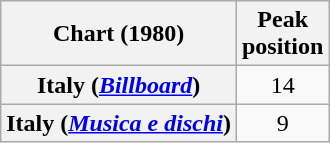<table class="wikitable plainrowheaders" style="text-align:center">
<tr>
<th scope="col">Chart (1980)</th>
<th scope="col">Peak<br>position</th>
</tr>
<tr>
<th scope="row">Italy (<em><a href='#'>Billboard</a></em>)</th>
<td>14</td>
</tr>
<tr>
<th scope="row">Italy (<em><a href='#'>Musica e dischi</a></em>)</th>
<td>9</td>
</tr>
</table>
